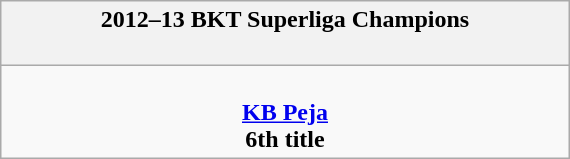<table class="wikitable" style="margin: 0 auto; width: 30%;">
<tr>
<th>2012–13 BKT Superliga Champions<br><br></th>
</tr>
<tr>
<td align=center><br><strong><a href='#'>KB Peja</a></strong><br><strong>6th title</strong></td>
</tr>
</table>
